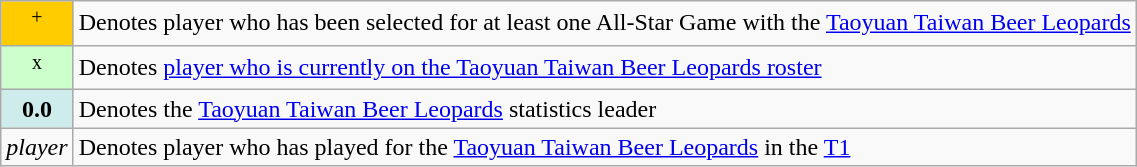<table class="wikitable">
<tr>
<td align="center" bgcolor="#FFCC00" width="20"><sup>+</sup></td>
<td>Denotes player who has been selected for at least one All-Star Game with the <a href='#'>Taoyuan Taiwan Beer Leopards</a></td>
</tr>
<tr>
<td align="center" bgcolor="#CCFFCC" width="20"><sup>x</sup></td>
<td>Denotes <a href='#'>player who is currently on the Taoyuan Taiwan Beer Leopards roster</a></td>
</tr>
<tr>
<td align="center" bgcolor="#CFECEC" width="20"><strong>0.0</strong></td>
<td>Denotes the <a href='#'>Taoyuan Taiwan Beer Leopards</a> statistics leader</td>
</tr>
<tr>
<td align="center" width="20"><em>player</em></td>
<td>Denotes player who has played for the <a href='#'>Taoyuan Taiwan Beer Leopards</a> in the <a href='#'>T1</a><br></td>
</tr>
</table>
